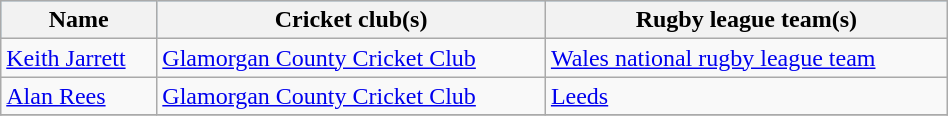<table class="wikitable" width=50%>
<tr bgcolor=#87cefa>
<th>Name</th>
<th>Cricket club(s)</th>
<th>Rugby league team(s)</th>
</tr>
<tr>
<td><a href='#'>Keith Jarrett</a></td>
<td><a href='#'>Glamorgan County Cricket Club</a></td>
<td><a href='#'>Wales national rugby league team</a></td>
</tr>
<tr>
<td><a href='#'>Alan Rees</a></td>
<td><a href='#'>Glamorgan County Cricket Club</a></td>
<td><a href='#'>Leeds</a></td>
</tr>
<tr>
</tr>
</table>
